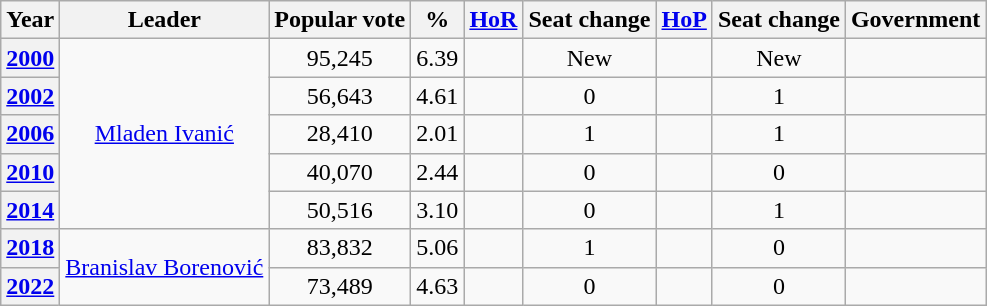<table class="wikitable" style="text-align: center;">
<tr>
<th>Year</th>
<th>Leader</th>
<th>Popular vote</th>
<th>%</th>
<th><a href='#'>HoR</a></th>
<th>Seat change</th>
<th><a href='#'>HoP</a></th>
<th>Seat change</th>
<th>Government</th>
</tr>
<tr>
<th><a href='#'>2000</a></th>
<td rowspan=5><a href='#'>Mladen Ivanić</a></td>
<td align=center>95,245</td>
<td>6.39</td>
<td></td>
<td>New</td>
<td></td>
<td>New</td>
<td></td>
</tr>
<tr>
<th><a href='#'>2002</a></th>
<td align=center>56,643</td>
<td>4.61</td>
<td></td>
<td> 0</td>
<td></td>
<td> 1</td>
<td></td>
</tr>
<tr>
<th><a href='#'>2006</a></th>
<td align=center>28,410</td>
<td>2.01</td>
<td></td>
<td> 1</td>
<td></td>
<td> 1</td>
<td></td>
</tr>
<tr>
<th><a href='#'>2010</a></th>
<td>40,070</td>
<td>2.44</td>
<td></td>
<td> 0</td>
<td></td>
<td> 0</td>
<td></td>
</tr>
<tr>
<th><a href='#'>2014</a></th>
<td align=center>50,516</td>
<td>3.10</td>
<td></td>
<td> 0</td>
<td></td>
<td> 1</td>
<td></td>
</tr>
<tr>
<th><a href='#'>2018</a></th>
<td rowspan=2><a href='#'>Branislav Borenović</a></td>
<td align=center>83,832</td>
<td>5.06</td>
<td></td>
<td> 1</td>
<td></td>
<td> 0</td>
<td></td>
</tr>
<tr>
<th><a href='#'>2022</a></th>
<td align=center>73,489</td>
<td>4.63</td>
<td></td>
<td> 0</td>
<td></td>
<td> 0</td>
<td></td>
</tr>
</table>
